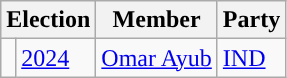<table class="wikitable">
<tr>
<th colspan="2">Election</th>
<th>Member</th>
<th>Party</th>
</tr>
<tr>
<td style="background-color: "></td>
<td><a href='#'>2024</a></td>
<td><a href='#'>Omar Ayub</a></td>
<td><a href='#'>IND</a></td>
</tr>
</table>
